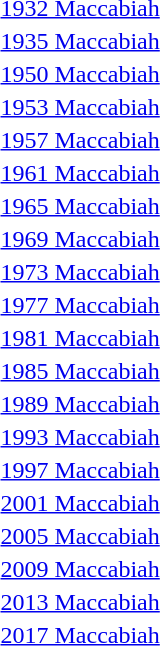<table>
<tr valign="top">
<td><a href='#'>1932 Maccabiah</a></td>
<td></td>
<td></td>
<td></td>
</tr>
<tr>
<td><a href='#'>1935 Maccabiah</a></td>
<td></td>
<td></td>
<td></td>
</tr>
<tr>
<td><a href='#'>1950 Maccabiah</a></td>
<td></td>
<td></td>
<td></td>
</tr>
<tr>
<td><a href='#'>1953 Maccabiah</a></td>
<td></td>
<td></td>
<td></td>
</tr>
<tr>
<td><a href='#'>1957 Maccabiah</a></td>
<td></td>
<td></td>
<td></td>
</tr>
<tr>
<td><a href='#'>1961 Maccabiah</a></td>
<td></td>
<td></td>
<td></td>
</tr>
<tr>
<td><a href='#'>1965 Maccabiah</a></td>
<td></td>
<td></td>
<td></td>
</tr>
<tr>
<td><a href='#'>1969 Maccabiah</a></td>
<td></td>
<td></td>
<td></td>
</tr>
<tr>
<td><a href='#'>1973 Maccabiah</a></td>
<td></td>
<td></td>
<td></td>
</tr>
<tr>
<td><a href='#'>1977 Maccabiah</a></td>
<td></td>
<td></td>
<td></td>
</tr>
<tr>
<td><a href='#'>1981 Maccabiah</a></td>
<td></td>
<td></td>
<td></td>
</tr>
<tr>
<td><a href='#'>1985 Maccabiah</a></td>
<td></td>
<td></td>
<td></td>
</tr>
<tr>
<td><a href='#'>1989 Maccabiah</a></td>
<td></td>
<td></td>
<td></td>
</tr>
<tr>
<td><a href='#'>1993 Maccabiah</a></td>
<td></td>
<td></td>
<td></td>
</tr>
<tr>
<td><a href='#'>1997 Maccabiah</a></td>
<td></td>
<td></td>
<td></td>
</tr>
<tr>
<td><a href='#'>2001 Maccabiah</a></td>
<td></td>
<td></td>
<td></td>
</tr>
<tr>
<td><a href='#'>2005 Maccabiah</a></td>
<td></td>
<td></td>
<td></td>
</tr>
<tr>
<td><a href='#'>2009 Maccabiah</a></td>
<td></td>
<td></td>
<td></td>
</tr>
<tr>
<td><a href='#'>2013 Maccabiah</a></td>
<td></td>
<td></td>
<td></td>
</tr>
<tr>
<td><a href='#'>2017 Maccabiah</a></td>
<td></td>
<td></td>
<td></td>
</tr>
</table>
